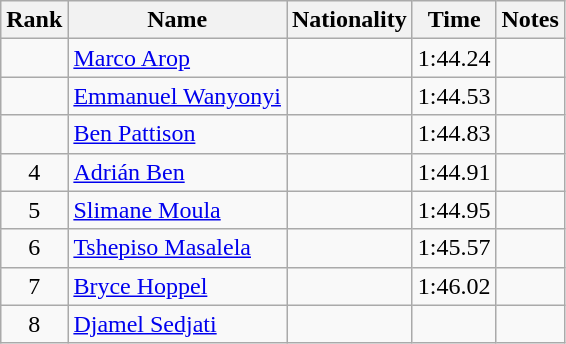<table class="wikitable sortable" style="text-align:center">
<tr>
<th>Rank</th>
<th>Name</th>
<th>Nationality</th>
<th>Time</th>
<th>Notes</th>
</tr>
<tr>
<td></td>
<td align="left"><a href='#'>Marco Arop</a></td>
<td align="left"></td>
<td>1:44.24</td>
<td></td>
</tr>
<tr>
<td></td>
<td align="left"><a href='#'>Emmanuel Wanyonyi</a></td>
<td align="left"></td>
<td>1:44.53</td>
<td></td>
</tr>
<tr>
<td></td>
<td align="left"><a href='#'>Ben Pattison</a></td>
<td align="left"></td>
<td>1:44.83</td>
<td></td>
</tr>
<tr>
<td>4</td>
<td align="left"><a href='#'>Adrián Ben</a></td>
<td align="left"></td>
<td>1:44.91</td>
<td></td>
</tr>
<tr>
<td>5</td>
<td align="left"><a href='#'>Slimane Moula</a></td>
<td align="left"></td>
<td>1:44.95</td>
<td></td>
</tr>
<tr>
<td>6</td>
<td align="left"><a href='#'>Tshepiso Masalela</a></td>
<td align="left"></td>
<td>1:45.57</td>
<td></td>
</tr>
<tr>
<td>7</td>
<td align="left"><a href='#'>Bryce Hoppel</a></td>
<td align="left"></td>
<td>1:46.02</td>
<td></td>
</tr>
<tr>
<td>8</td>
<td align="left"><a href='#'>Djamel Sedjati</a></td>
<td align="left"></td>
<td></td>
<td></td>
</tr>
</table>
